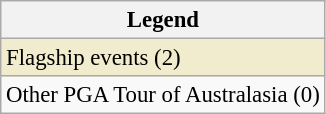<table class="wikitable" style="font-size:95%;">
<tr>
<th>Legend</th>
</tr>
<tr style="background:#f2ecce;">
<td>Flagship events (2)</td>
</tr>
<tr>
<td>Other PGA Tour of Australasia (0)</td>
</tr>
</table>
